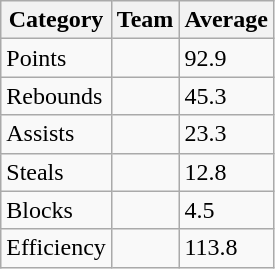<table class=wikitable>
<tr>
<th>Category</th>
<th>Team</th>
<th>Average</th>
</tr>
<tr>
<td>Points</td>
<td></td>
<td>92.9</td>
</tr>
<tr>
<td>Rebounds</td>
<td></td>
<td>45.3</td>
</tr>
<tr>
<td>Assists</td>
<td></td>
<td>23.3</td>
</tr>
<tr>
<td>Steals</td>
<td></td>
<td>12.8</td>
</tr>
<tr>
<td>Blocks</td>
<td><br></td>
<td>4.5</td>
</tr>
<tr>
<td>Efficiency</td>
<td></td>
<td>113.8</td>
</tr>
</table>
